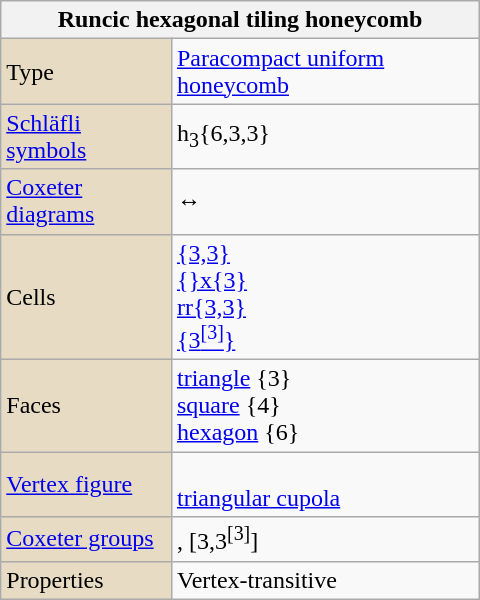<table class="wikitable" align="right" style="margin-left:10px" width="320">
<tr>
<th bgcolor=#e7dcc3 colspan=2>Runcic hexagonal tiling honeycomb</th>
</tr>
<tr>
<td bgcolor=#e7dcc3>Type</td>
<td><a href='#'>Paracompact uniform honeycomb</a></td>
</tr>
<tr>
<td bgcolor=#e7dcc3><a href='#'>Schläfli symbols</a></td>
<td>h<sub>3</sub>{6,3,3}</td>
</tr>
<tr>
<td bgcolor=#e7dcc3><a href='#'>Coxeter diagrams</a></td>
<td> ↔ </td>
</tr>
<tr>
<td bgcolor=#e7dcc3>Cells</td>
<td><a href='#'>{3,3}</a> <br><a href='#'>{}x{3}</a> <br><a href='#'>rr{3,3}</a> <br><a href='#'>{3<sup>[3]</sup>}</a> </td>
</tr>
<tr>
<td bgcolor=#e7dcc3>Faces</td>
<td><a href='#'>triangle</a> {3}<br><a href='#'>square</a> {4}<br><a href='#'>hexagon</a> {6}</td>
</tr>
<tr>
<td bgcolor=#e7dcc3><a href='#'>Vertex figure</a></td>
<td><br><a href='#'>triangular cupola</a></td>
</tr>
<tr>
<td bgcolor=#e7dcc3><a href='#'>Coxeter groups</a></td>
<td>, [3,3<sup>[3]</sup>]</td>
</tr>
<tr>
<td bgcolor=#e7dcc3>Properties</td>
<td>Vertex-transitive</td>
</tr>
</table>
